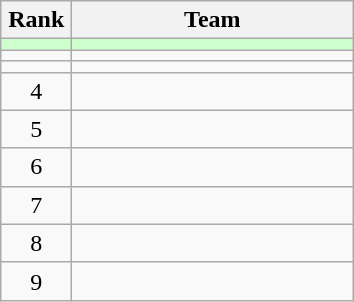<table class="wikitable" style="text-align: center;">
<tr>
<th width=40>Rank</th>
<th width=180>Team</th>
</tr>
<tr bgcolor=#CCFFCC>
<td></td>
<td align="left"></td>
</tr>
<tr>
<td></td>
<td align="left"></td>
</tr>
<tr>
<td></td>
<td align="left"></td>
</tr>
<tr>
<td>4</td>
<td align="left"></td>
</tr>
<tr>
<td>5</td>
<td align="left"></td>
</tr>
<tr>
<td>6</td>
<td align="left"></td>
</tr>
<tr>
<td>7</td>
<td align="left"></td>
</tr>
<tr>
<td>8</td>
<td align="left"></td>
</tr>
<tr>
<td>9</td>
<td align="left"></td>
</tr>
</table>
